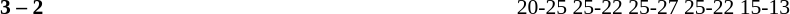<table width=100% cellspacing=1>
<tr>
<th width=20%></th>
<th width=12%></th>
<th width=20%></th>
<th width=33%></th>
<td></td>
</tr>
<tr style=font-size:90%>
<td align=right></td>
<td align=center><strong>3 – 2</strong></td>
<td></td>
<td>20-25 25-22 25-27 25-22 15-13</td>
</tr>
</table>
